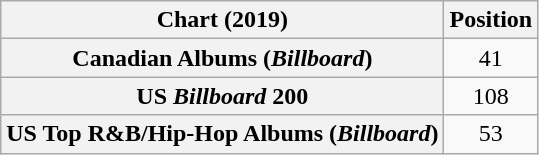<table class="wikitable sortable plainrowheaders" style="text-align:center">
<tr>
<th scope="col">Chart (2019)</th>
<th scope="col">Position</th>
</tr>
<tr>
<th scope="row">Canadian Albums (<em>Billboard</em>)</th>
<td>41</td>
</tr>
<tr>
<th scope="row">US <em>Billboard</em> 200</th>
<td>108</td>
</tr>
<tr>
<th scope="row">US Top R&B/Hip-Hop Albums (<em>Billboard</em>)</th>
<td>53</td>
</tr>
</table>
